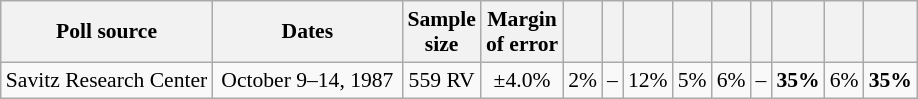<table class="wikitable" style="font-size:90%;text-align:center;">
<tr>
<th>Poll source</th>
<th style="width:120px;">Dates</th>
<th>Sample<br>size</th>
<th>Margin<br>of error</th>
<th></th>
<th></th>
<th></th>
<th></th>
<th></th>
<th></th>
<th></th>
<th></th>
<th></th>
</tr>
<tr>
<td>Savitz Research Center</td>
<td>October 9–14, 1987</td>
<td>559 RV</td>
<td>±4.0%</td>
<td>2%</td>
<td>–</td>
<td>12%</td>
<td>5%</td>
<td>6%</td>
<td>–</td>
<td><strong>35%</strong></td>
<td>6%</td>
<td><strong>35%</strong></td>
</tr>
</table>
